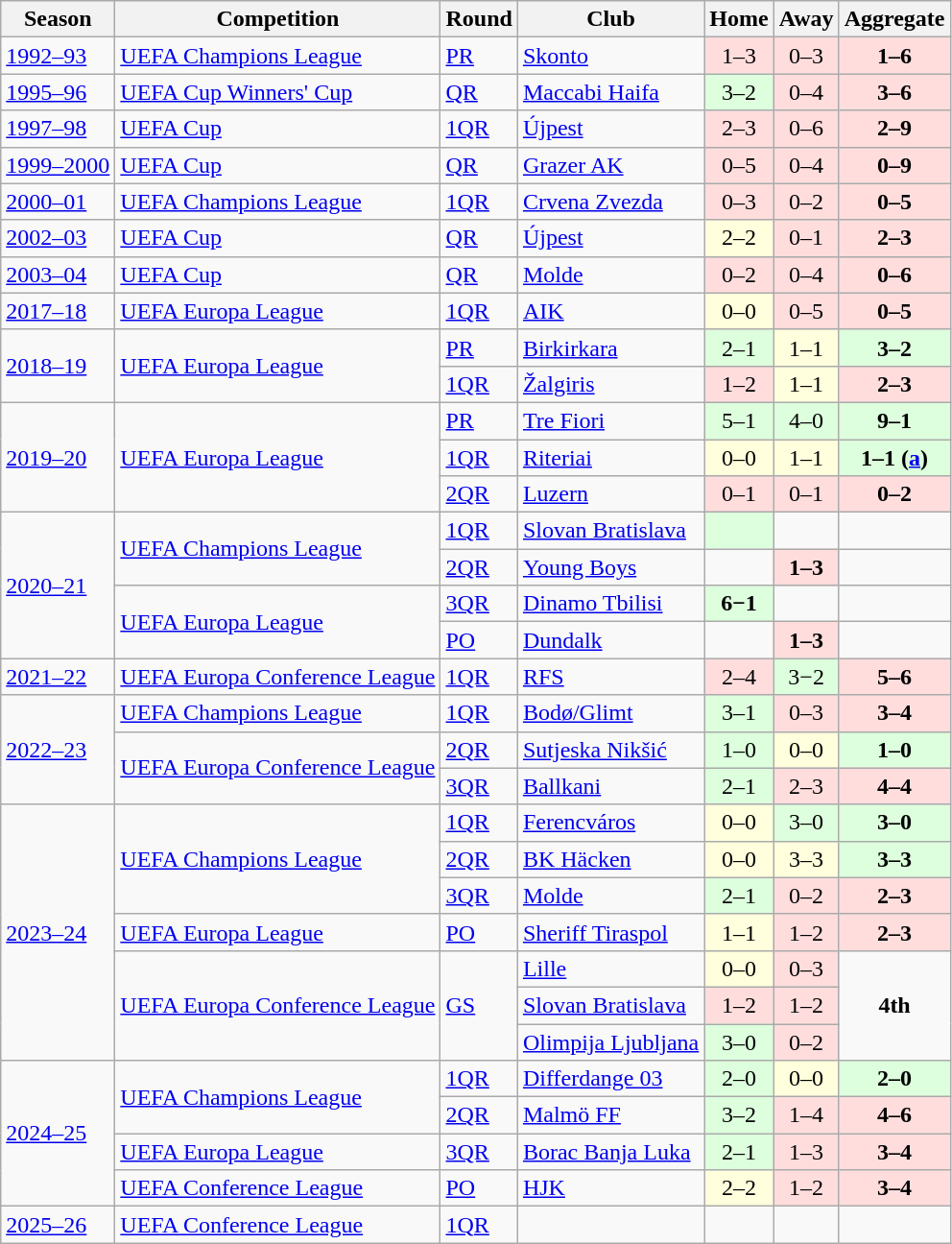<table class="wikitable">
<tr>
<th>Season</th>
<th>Competition</th>
<th>Round</th>
<th>Club</th>
<th>Home</th>
<th>Away</th>
<th>Aggregate</th>
</tr>
<tr>
<td><a href='#'>1992–93</a></td>
<td><a href='#'>UEFA Champions League</a></td>
<td><a href='#'>PR</a></td>
<td> <a href='#'>Skonto</a></td>
<td bgcolor="#ffdddd" style="text-align:center;">1–3</td>
<td bgcolor="#ffdddd" style="text-align:center;">0–3</td>
<td bgcolor="#ffdddd" style="text-align:center;"><strong>1–6</strong></td>
</tr>
<tr>
<td><a href='#'>1995–96</a></td>
<td><a href='#'>UEFA Cup Winners' Cup</a></td>
<td><a href='#'>QR</a></td>
<td> <a href='#'>Maccabi Haifa</a></td>
<td bgcolor="#ddffdd" style="text-align:center;">3–2</td>
<td bgcolor="#ffdddd" style="text-align:center;">0–4</td>
<td bgcolor="#ffdddd" style="text-align:center;"><strong>3–6</strong></td>
</tr>
<tr>
<td><a href='#'>1997–98</a></td>
<td><a href='#'>UEFA Cup</a></td>
<td><a href='#'>1QR</a></td>
<td> <a href='#'>Újpest</a></td>
<td bgcolor="#ffdddd" style="text-align:center;">2–3</td>
<td bgcolor="#ffdddd" style="text-align:center;">0–6</td>
<td bgcolor="#ffdddd" style="text-align:center;"><strong>2–9</strong></td>
</tr>
<tr>
<td><a href='#'>1999–2000</a></td>
<td><a href='#'>UEFA Cup</a></td>
<td><a href='#'>QR</a></td>
<td> <a href='#'>Grazer AK</a></td>
<td bgcolor="#ffdddd" style="text-align:center;">0–5</td>
<td bgcolor="#ffdddd" style="text-align:center;">0–4</td>
<td bgcolor="#ffdddd" style="text-align:center;"><strong>0–9</strong></td>
</tr>
<tr>
<td><a href='#'>2000–01</a></td>
<td><a href='#'>UEFA Champions League</a></td>
<td><a href='#'>1QR</a></td>
<td> <a href='#'>Crvena Zvezda</a></td>
<td bgcolor="#ffdddd" style="text-align:center;">0–3</td>
<td bgcolor="#ffdddd" style="text-align:center;">0–2</td>
<td bgcolor="#ffdddd" style="text-align:center;"><strong>0–5</strong></td>
</tr>
<tr>
<td><a href='#'>2002–03</a></td>
<td><a href='#'>UEFA Cup</a></td>
<td><a href='#'>QR</a></td>
<td> <a href='#'>Újpest</a></td>
<td bgcolor="#ffffdd" style="text-align:center;">2–2</td>
<td bgcolor="#ffdddd" style="text-align:center;">0–1</td>
<td bgcolor="#ffdddd" style="text-align:center;"><strong>2–3</strong></td>
</tr>
<tr>
<td><a href='#'>2003–04</a></td>
<td><a href='#'>UEFA Cup</a></td>
<td><a href='#'>QR</a></td>
<td> <a href='#'>Molde</a></td>
<td bgcolor="#ffdddd" style="text-align:center;">0–2</td>
<td bgcolor="#ffdddd" style="text-align:center;">0–4</td>
<td bgcolor="#ffdddd" style="text-align:center;"><strong>0–6</strong></td>
</tr>
<tr>
<td><a href='#'>2017–18</a></td>
<td><a href='#'>UEFA Europa League</a></td>
<td><a href='#'>1QR</a></td>
<td> <a href='#'>AIK</a></td>
<td bgcolor="#ffffdd" style="text-align:center;">0–0</td>
<td bgcolor="#ffdddd" style="text-align:center;">0–5</td>
<td bgcolor="#ffdddd" style="text-align:center;"><strong>0–5</strong></td>
</tr>
<tr>
<td rowspan="2"><a href='#'>2018–19</a></td>
<td rowspan="2"><a href='#'>UEFA Europa League</a></td>
<td><a href='#'>PR</a></td>
<td> <a href='#'>Birkirkara</a></td>
<td bgcolor="#ddffdd" style="text-align:center;">2–1</td>
<td bgcolor="#ffffdd" style="text-align:center;">1–1</td>
<td bgcolor="#ddffdd" style="text-align:center;"><strong>3–2</strong></td>
</tr>
<tr>
<td><a href='#'>1QR</a></td>
<td> <a href='#'>Žalgiris</a></td>
<td bgcolor="#ffdddd" style="text-align:center;">1–2</td>
<td bgcolor="#ffffdd" style="text-align:center;">1–1</td>
<td bgcolor="#ffdddd" style="text-align:center;"><strong>2–3</strong></td>
</tr>
<tr>
<td rowspan="3"><a href='#'>2019–20</a></td>
<td rowspan="3"><a href='#'>UEFA Europa League</a></td>
<td><a href='#'>PR</a></td>
<td> <a href='#'>Tre Fiori</a></td>
<td bgcolor="#ddffdd" style="text-align:center;">5–1</td>
<td bgcolor="#ddffdd" style="text-align:center;">4–0</td>
<td bgcolor="#ddffdd" style="text-align:center;"><strong>9–1</strong></td>
</tr>
<tr>
<td><a href='#'>1QR</a></td>
<td> <a href='#'>Riteriai</a></td>
<td bgcolor="#ffffdd" style="text-align:center;">0–0</td>
<td bgcolor="#ffffdd" style="text-align:center;">1–1</td>
<td bgcolor="#ddffdd" style="text-align:center;"><strong>1–1 (<a href='#'>a</a>)</strong></td>
</tr>
<tr>
<td><a href='#'>2QR</a></td>
<td> <a href='#'>Luzern</a></td>
<td bgcolor="#ffdddd" style="text-align:center;">0–1</td>
<td bgcolor="#ffdddd" style="text-align:center;">0–1</td>
<td bgcolor="#ffdddd" style="text-align:center;"><strong>0–2</strong></td>
</tr>
<tr>
<td rowspan="4"><a href='#'>2020–21</a></td>
<td rowspan="2"><a href='#'>UEFA Champions League</a></td>
<td><a href='#'>1QR</a></td>
<td> <a href='#'>Slovan Bratislava</a></td>
<td bgcolor="#ddffdd" style="text-align:center;"></td>
<td></td>
<td></td>
</tr>
<tr>
<td><a href='#'>2QR</a></td>
<td> <a href='#'>Young Boys</a></td>
<td></td>
<td bgcolor="#ffdddd" style="text-align:center;"><strong>1–3</strong></td>
<td></td>
</tr>
<tr>
<td rowspan="2"><a href='#'>UEFA Europa League</a></td>
<td><a href='#'>3QR</a></td>
<td> <a href='#'>Dinamo Tbilisi</a></td>
<td bgcolor="#ddffdd" style="text-align:center;"><strong>6−1</strong></td>
<td></td>
<td></td>
</tr>
<tr>
<td><a href='#'>PO</a></td>
<td> <a href='#'>Dundalk</a></td>
<td></td>
<td bgcolor="#ffdddd" style="text-align:center;"><strong>1–3</strong></td>
<td></td>
</tr>
<tr>
<td><a href='#'>2021–22</a></td>
<td><a href='#'>UEFA Europa Conference League</a></td>
<td><a href='#'>1QR</a></td>
<td> <a href='#'>RFS</a></td>
<td bgcolor="#ffdddd" style="text-align:center;">2–4 </td>
<td bgcolor="#ddffdd" style="text-align:center;">3−2</td>
<td bgcolor="#ffdddd" style="text-align:center;"><strong>5–6</strong></td>
</tr>
<tr>
<td rowspan="3"><a href='#'>2022–23</a></td>
<td><a href='#'>UEFA Champions League</a></td>
<td><a href='#'>1QR</a></td>
<td> <a href='#'>Bodø/Glimt</a></td>
<td bgcolor="#ddffdd" style="text-align:center;">3–1</td>
<td bgcolor="#ffdddd" style="text-align:center;">0–3</td>
<td bgcolor="#ffdddd" style="text-align:center;"><strong>3–4</strong></td>
</tr>
<tr>
<td rowspan="2"><a href='#'>UEFA Europa Conference League</a></td>
<td><a href='#'>2QR</a></td>
<td> <a href='#'>Sutjeska Nikšić</a></td>
<td bgcolor="#ddffdd" style="text-align:center;">1–0</td>
<td bgcolor="#ffffdd" style="text-align:center;">0–0</td>
<td bgcolor="#ddffdd" style="text-align:center;"><strong>1–0</strong></td>
</tr>
<tr>
<td><a href='#'>3QR</a></td>
<td> <a href='#'>Ballkani</a></td>
<td bgcolor="#ddffdd" style="text-align:center;">2–1 </td>
<td bgcolor="#ffdddd" style="text-align:center;">2–3</td>
<td bgcolor="#ffdddd" style="text-align:center;"><strong>4–4</strong> </td>
</tr>
<tr>
<td rowspan="7"><a href='#'>2023–24</a></td>
<td rowspan="3"><a href='#'>UEFA Champions League</a></td>
<td><a href='#'>1QR</a></td>
<td> <a href='#'>Ferencváros</a></td>
<td bgcolor="#ffffdd" style="text-align:center;">0–0</td>
<td bgcolor="#ddffdd" style="text-align:center;">3–0</td>
<td bgcolor="#ddffdd" style="text-align:center;"><strong>3–0</strong></td>
</tr>
<tr>
<td><a href='#'>2QR</a></td>
<td> <a href='#'>BK Häcken</a></td>
<td bgcolor="#ffffdd" style="text-align:center;">0–0</td>
<td bgcolor="#ffffdd" style="text-align:center;">3–3 </td>
<td bgcolor="#ddffdd" style="text-align:center;"><strong>3–3</strong> </td>
</tr>
<tr>
<td><a href='#'>3QR</a></td>
<td> <a href='#'>Molde</a></td>
<td bgcolor="#ddffdd" style="text-align:center;">2–1</td>
<td bgcolor="#ffdddd" style="text-align:center;">0–2 </td>
<td bgcolor="#ffdddd" style="text-align:center;"><strong>2–3</strong></td>
</tr>
<tr>
<td><a href='#'>UEFA Europa League</a></td>
<td><a href='#'>PO</a></td>
<td> <a href='#'>Sheriff Tiraspol</a></td>
<td bgcolor="#ffffdd" style="text-align:center;">1–1</td>
<td bgcolor="#ffdddd" style="text-align:center;">1–2</td>
<td bgcolor="#ffdddd" style="text-align:center;"><strong>2–3</strong></td>
</tr>
<tr>
<td rowspan="3"><a href='#'>UEFA Europa Conference League</a></td>
<td rowspan="3"><a href='#'>GS</a></td>
<td> <a href='#'>Lille</a></td>
<td bgcolor="#ffffdd" style="text-align:center;">0–0</td>
<td bgcolor="#ffdddd" style="text-align:center;">0–3</td>
<td style="text-align:center;"rowspan=3><strong>4th</strong></td>
</tr>
<tr>
<td> <a href='#'>Slovan Bratislava</a></td>
<td bgcolor="#ffdddd" style="text-align:center;">1–2</td>
<td bgcolor="#ffdddd" style="text-align:center;">1–2</td>
</tr>
<tr>
<td> <a href='#'>Olimpija Ljubljana</a></td>
<td bgcolor="#ddffdd" style="text-align:center;">3–0</td>
<td bgcolor="#ffdddd" style="text-align:center;">0–2</td>
</tr>
<tr>
<td rowspan="4"><a href='#'>2024–25</a></td>
<td rowspan="2"><a href='#'>UEFA Champions League</a></td>
<td><a href='#'>1QR</a></td>
<td> <a href='#'>Differdange 03</a></td>
<td bgcolor="#ddffdd" style="text-align:center;">2–0</td>
<td bgcolor="#ffffdd" style="text-align:center;">0–0</td>
<td bgcolor="#ddffdd" style="text-align:center;"><strong>2–0</strong></td>
</tr>
<tr>
<td><a href='#'>2QR</a></td>
<td> <a href='#'>Malmö FF</a></td>
<td bgcolor="#ddffdd" style="text-align:center;">3–2</td>
<td bgcolor="#ffdddd" style="text-align:center;">1–4</td>
<td bgcolor="#ffdddd" style="text-align:center;"><strong>4–6</strong></td>
</tr>
<tr>
<td><a href='#'>UEFA Europa League</a></td>
<td><a href='#'>3QR</a></td>
<td> <a href='#'>Borac Banja Luka</a></td>
<td bgcolor="#ddffdd" style="text-align:center;">2–1</td>
<td bgcolor="#ffdddd" style="text-align:center;">1–3</td>
<td bgcolor="#ffdddd" style="text-align:center;"><strong>3–4</strong></td>
</tr>
<tr>
<td><a href='#'>UEFA Conference League</a></td>
<td><a href='#'>PO</a></td>
<td> <a href='#'>HJK</a></td>
<td bgcolor="#ffffdd" style="text-align:center;">2–2</td>
<td bgcolor="#ffdddd" style="text-align:center;">1–2</td>
<td bgcolor="#ffdddd" style="text-align:center;"><strong>3–4</strong></td>
</tr>
<tr>
<td><a href='#'>2025–26</a></td>
<td><a href='#'>UEFA Conference League</a></td>
<td><a href='#'>1QR</a></td>
<td></td>
<td style="text-align:center;"></td>
<td style="text-align:center;"></td>
<td style="text-align:center;"></td>
</tr>
</table>
